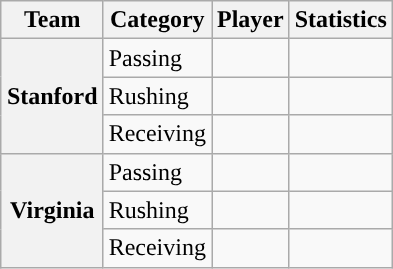<table class="wikitable" style="float:right">
<tr>
<th>Team</th>
<th>Category</th>
<th>Player</th>
<th>Statistics</th>
</tr>
<tr>
<th rowspan=3>Stanford</th>
<td>Passing</td>
<td></td>
<td></td>
</tr>
<tr>
<td>Rushing</td>
<td></td>
<td></td>
</tr>
<tr>
<td>Receiving</td>
<td></td>
<td></td>
</tr>
<tr>
<th rowspan=3>Virginia</th>
<td>Passing</td>
<td></td>
<td></td>
</tr>
<tr>
<td>Rushing</td>
<td></td>
<td></td>
</tr>
<tr>
<td>Receiving</td>
<td></td>
<td></td>
</tr>
</table>
